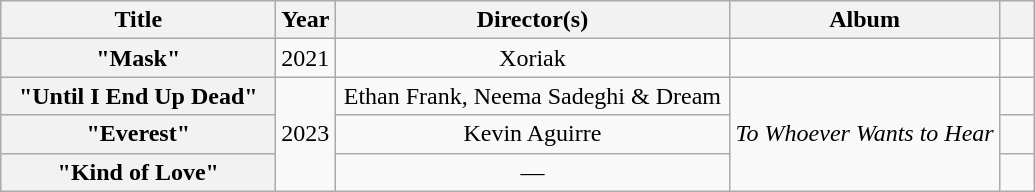<table class="wikitable plainrowheaders" style="text-align:center;">
<tr>
<th scope="col" style="width:11em;">Title</th>
<th scope="col" style="width:1em;">Year</th>
<th scope="col" style="width:16em;">Director(s)</th>
<th scope="col">Album</th>
<th scope="col" style="width:1em;"></th>
</tr>
<tr>
<th scope="row">"Mask"</th>
<td>2021</td>
<td>Xoriak</td>
<td></td>
<td></td>
</tr>
<tr>
<th scope="row">"Until I End Up Dead"</th>
<td rowspan="3">2023</td>
<td>Ethan Frank, Neema Sadeghi & Dream</td>
<td rowspan="3"><em>To Whoever Wants to Hear</em></td>
<td></td>
</tr>
<tr>
<th scope="row">"Everest" <br></th>
<td>Kevin Aguirre</td>
<td></td>
</tr>
<tr>
<th scope="row">"Kind of Love"</th>
<td>—</td>
<td></td>
</tr>
</table>
